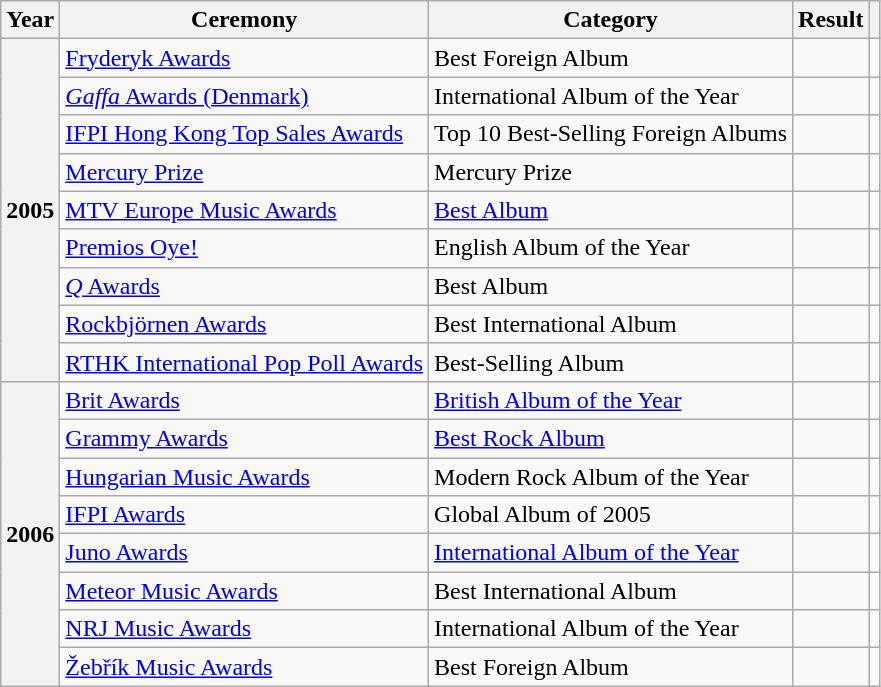<table class="wikitable sortable plainrowheaders">
<tr>
<th scope="col">Year</th>
<th scope="col">Ceremony</th>
<th scope="col">Category</th>
<th scope="col">Result</th>
<th scope="col" class="unsortable"></th>
</tr>
<tr>
<th rowspan="9" scope="row" style="text-align:center;">2005</th>
<td scope="row"><a href='#'>Fryderyk Awards</a></td>
<td>Best Foreign Album</td>
<td></td>
<td style="text-align:center;"></td>
</tr>
<tr>
<td><a href='#'><em>Gaffa</em> Awards (Denmark)</a></td>
<td>International Album of the Year</td>
<td></td>
<td style="text-align:center;"></td>
</tr>
<tr>
<td><a href='#'>IFPI Hong Kong Top Sales Awards</a></td>
<td>Top 10 Best-Selling Foreign Albums</td>
<td></td>
<td style="text-align:center;"></td>
</tr>
<tr>
<td><a href='#'>Mercury Prize</a></td>
<td>Mercury Prize</td>
<td></td>
<td style="text-align:center;"></td>
</tr>
<tr>
<td><a href='#'>MTV Europe Music Awards</a></td>
<td><a href='#'>Best Album</a></td>
<td></td>
<td style="text-align:center;"></td>
</tr>
<tr>
<td><a href='#'>Premios Oye!</a></td>
<td>English Album of the Year</td>
<td></td>
<td style="text-align:center;"></td>
</tr>
<tr>
<td><a href='#'><em>Q</em> Awards</a></td>
<td>Best Album</td>
<td></td>
<td style="text-align:center;"></td>
</tr>
<tr>
<td><a href='#'>Rockbjörnen Awards</a></td>
<td>Best International Album</td>
<td></td>
<td style="text-align:center;"></td>
</tr>
<tr>
<td><a href='#'>RTHK International Pop Poll Awards</a></td>
<td>Best-Selling Album</td>
<td></td>
<td style="text-align:center;"></td>
</tr>
<tr>
<th rowspan="8" scope="row" style="text-align:center;">2006</th>
<td><a href='#'>Brit Awards</a></td>
<td><a href='#'>British Album of the Year</a></td>
<td></td>
<td style="text-align:center;"></td>
</tr>
<tr>
<td><a href='#'>Grammy Awards</a></td>
<td><a href='#'>Best Rock Album</a></td>
<td></td>
<td style="text-align:center;"></td>
</tr>
<tr>
<td><a href='#'>Hungarian Music Awards</a></td>
<td>Modern Rock Album of the Year</td>
<td></td>
<td style="text-align:center;"></td>
</tr>
<tr>
<td><a href='#'>IFPI Awards</a></td>
<td>Global Album of 2005</td>
<td></td>
<td style="text-align:center;"></td>
</tr>
<tr>
<td><a href='#'>Juno Awards</a></td>
<td><a href='#'>International Album of the Year</a></td>
<td></td>
<td style="text-align:center;"></td>
</tr>
<tr>
<td><a href='#'>Meteor Music Awards</a></td>
<td>Best International Album</td>
<td></td>
<td style="text-align:center;"></td>
</tr>
<tr>
<td><a href='#'>NRJ Music Awards</a></td>
<td>International Album of the Year</td>
<td></td>
<td style="text-align:center;"></td>
</tr>
<tr>
<td><a href='#'>Žebřík Music Awards</a></td>
<td>Best Foreign Album</td>
<td></td>
<td style="text-align:center;"></td>
</tr>
</table>
